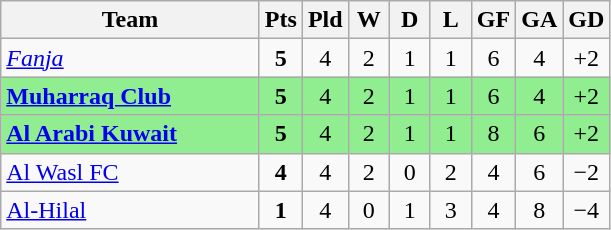<table class="wikitable" style="text-align: center;">
<tr>
<th width="165">Team</th>
<th width="20">Pts</th>
<th width="20">Pld</th>
<th width="20">W</th>
<th width="20">D</th>
<th width="20">L</th>
<th width="20">GF</th>
<th width="20">GA</th>
<th width="20">GD</th>
</tr>
<tr>
<td style="text-align:left;"> <em><a href='#'>Fanja</a></em></td>
<td><strong>5</strong></td>
<td>4</td>
<td>2</td>
<td>1</td>
<td>1</td>
<td>6</td>
<td>4</td>
<td>+2</td>
</tr>
<tr bgcolor=lightgreen>
<td style="text-align:left;"> <strong><a href='#'>Muharraq Club</a></strong></td>
<td><strong>5</strong></td>
<td>4</td>
<td>2</td>
<td>1</td>
<td>1</td>
<td>6</td>
<td>4</td>
<td>+2</td>
</tr>
<tr bgcolor=lightgreen>
<td style="text-align:left;"> <strong><a href='#'>Al Arabi Kuwait</a></strong></td>
<td><strong>5</strong></td>
<td>4</td>
<td>2</td>
<td>1</td>
<td>1</td>
<td>8</td>
<td>6</td>
<td>+2</td>
</tr>
<tr>
<td style="text-align:left;"> <a href='#'>Al Wasl FC</a></td>
<td><strong>4</strong></td>
<td>4</td>
<td>2</td>
<td>0</td>
<td>2</td>
<td>4</td>
<td>6</td>
<td>−2</td>
</tr>
<tr>
<td style="text-align:left;"> <a href='#'>Al-Hilal</a></td>
<td><strong>1</strong></td>
<td>4</td>
<td>0</td>
<td>1</td>
<td>3</td>
<td>4</td>
<td>8</td>
<td>−4</td>
</tr>
</table>
